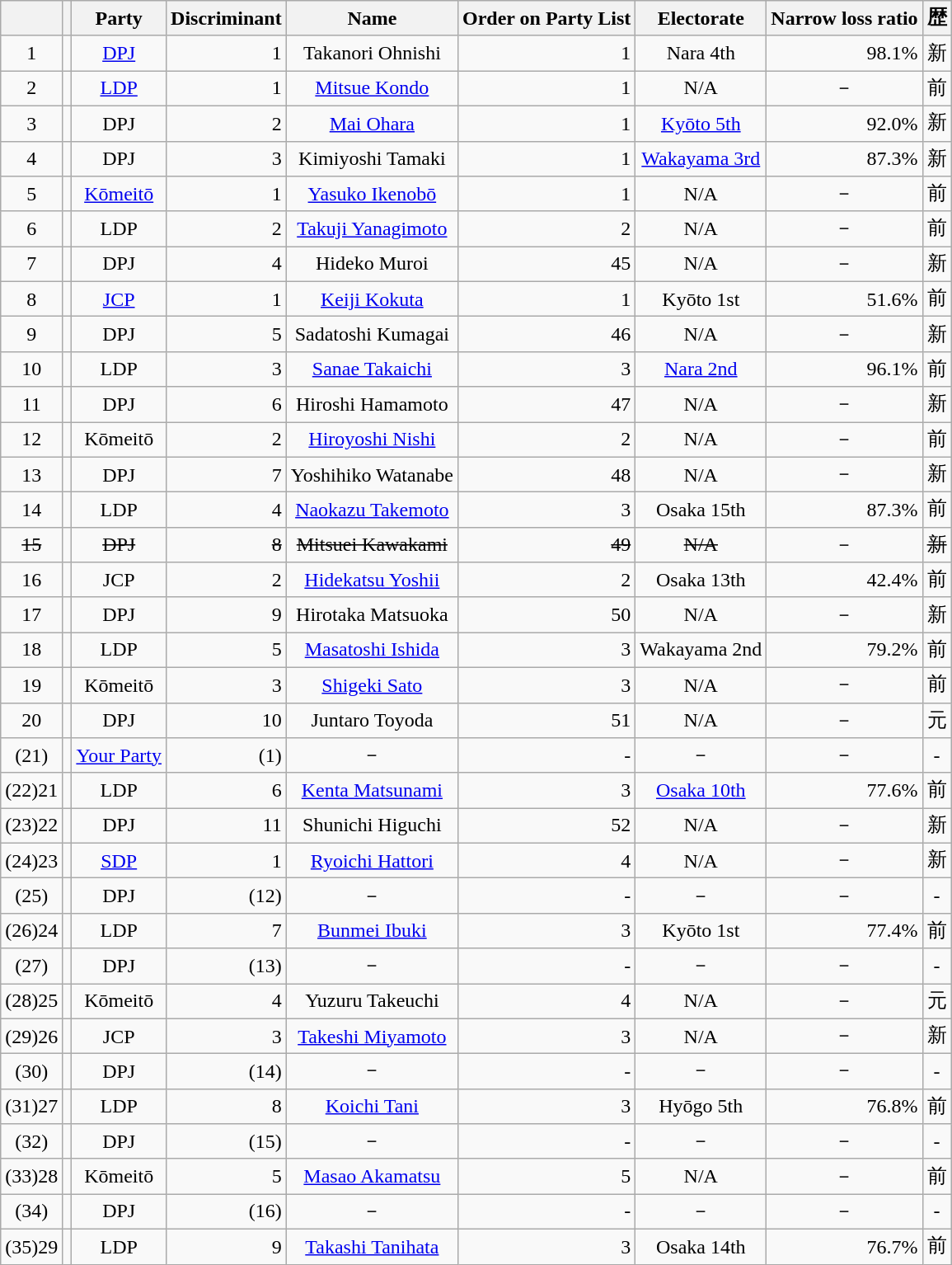<table class="wikitable sortable" style="text-align:center;">
<tr>
<th></th>
<th></th>
<th>Party</th>
<th>Discriminant</th>
<th>Name</th>
<th>Order on Party List</th>
<th>Electorate</th>
<th>Narrow loss ratio</th>
<th>歴</th>
</tr>
<tr>
<td>1</td>
<td></td>
<td><a href='#'>DPJ</a></td>
<td style="text-align: right;">1</td>
<td>Takanori Ohnishi</td>
<td style="text-align: right;">1</td>
<td>Nara 4th</td>
<td style="text-align: right;">98.1%</td>
<td>新</td>
</tr>
<tr>
<td>2</td>
<td></td>
<td><a href='#'>LDP</a></td>
<td style="text-align: right;">1</td>
<td><a href='#'>Mitsue Kondo</a></td>
<td style="text-align: right;">1</td>
<td>N/A</td>
<td>－</td>
<td>前</td>
</tr>
<tr>
<td>3</td>
<td></td>
<td>DPJ</td>
<td style="text-align: right;">2</td>
<td><a href='#'>Mai Ohara</a></td>
<td style="text-align: right;">1</td>
<td><a href='#'>Kyōto 5th</a></td>
<td style="text-align: right;">92.0%</td>
<td>新</td>
</tr>
<tr>
<td>4</td>
<td></td>
<td>DPJ</td>
<td style="text-align: right;">3</td>
<td>Kimiyoshi Tamaki</td>
<td style="text-align: right;">1</td>
<td><a href='#'>Wakayama 3rd</a></td>
<td style="text-align: right;">87.3%</td>
<td>新</td>
</tr>
<tr>
<td>5</td>
<td></td>
<td><a href='#'>Kōmeitō</a></td>
<td style="text-align: right;">1</td>
<td><a href='#'>Yasuko Ikenobō</a></td>
<td style="text-align: right;">1</td>
<td>N/A</td>
<td>－</td>
<td>前</td>
</tr>
<tr>
<td>6</td>
<td></td>
<td>LDP</td>
<td style="text-align: right;">2</td>
<td><a href='#'>Takuji Yanagimoto</a></td>
<td style="text-align: right;">2</td>
<td>N/A</td>
<td>－</td>
<td>前</td>
</tr>
<tr>
<td>7</td>
<td></td>
<td>DPJ</td>
<td style="text-align: right;">4</td>
<td>Hideko Muroi</td>
<td style="text-align: right;">45</td>
<td>N/A</td>
<td>－</td>
<td>新</td>
</tr>
<tr>
<td>8</td>
<td></td>
<td><a href='#'>JCP</a></td>
<td style="text-align: right;">1</td>
<td><a href='#'>Keiji Kokuta</a></td>
<td style="text-align: right;">1</td>
<td>Kyōto 1st</td>
<td style="text-align: right;">51.6%</td>
<td>前</td>
</tr>
<tr>
<td>9</td>
<td></td>
<td>DPJ</td>
<td style="text-align: right;">5</td>
<td>Sadatoshi Kumagai</td>
<td style="text-align: right;">46</td>
<td>N/A</td>
<td>－</td>
<td>新</td>
</tr>
<tr>
<td>10</td>
<td></td>
<td>LDP</td>
<td style="text-align: right;">3</td>
<td><a href='#'>Sanae Takaichi</a></td>
<td style="text-align: right;">3</td>
<td><a href='#'>Nara 2nd</a></td>
<td style="text-align: right;">96.1%</td>
<td>前</td>
</tr>
<tr>
<td>11</td>
<td></td>
<td>DPJ</td>
<td style="text-align: right;">6</td>
<td>Hiroshi Hamamoto</td>
<td style="text-align: right;">47</td>
<td>N/A</td>
<td>－</td>
<td>新</td>
</tr>
<tr>
<td>12</td>
<td></td>
<td>Kōmeitō</td>
<td style="text-align: right;">2</td>
<td><a href='#'>Hiroyoshi Nishi</a></td>
<td style="text-align: right;">2</td>
<td>N/A</td>
<td>－</td>
<td>前</td>
</tr>
<tr>
<td>13</td>
<td></td>
<td>DPJ</td>
<td style="text-align: right;">7</td>
<td>Yoshihiko Watanabe</td>
<td style="text-align: right;">48</td>
<td>N/A</td>
<td>－</td>
<td>新</td>
</tr>
<tr>
<td>14</td>
<td></td>
<td>LDP</td>
<td style="text-align: right;">4</td>
<td><a href='#'>Naokazu Takemoto</a></td>
<td style="text-align: right;">3</td>
<td>Osaka 15th</td>
<td style="text-align: right;">87.3%</td>
<td>前</td>
</tr>
<tr>
<td><del>15</del></td>
<td></td>
<td><del>DPJ</del></td>
<td style="text-align: right;"><del>8</del></td>
<td><del>Mitsuei Kawakami</del></td>
<td style="text-align: right;"><del>49</del></td>
<td><del>N/A</del></td>
<td>－</td>
<td><del>新</del></td>
</tr>
<tr>
<td>16</td>
<td></td>
<td>JCP</td>
<td style="text-align: right;">2</td>
<td><a href='#'>Hidekatsu Yoshii</a></td>
<td style="text-align: right;">2</td>
<td>Osaka 13th</td>
<td style="text-align: right;">42.4%</td>
<td>前</td>
</tr>
<tr>
<td>17</td>
<td></td>
<td>DPJ</td>
<td style="text-align: right;">9</td>
<td>Hirotaka Matsuoka</td>
<td style="text-align: right;">50</td>
<td>N/A</td>
<td>－</td>
<td>新</td>
</tr>
<tr>
<td>18</td>
<td></td>
<td>LDP</td>
<td style="text-align: right;">5</td>
<td><a href='#'>Masatoshi Ishida</a></td>
<td style="text-align: right;">3</td>
<td>Wakayama 2nd</td>
<td style="text-align: right;">79.2%</td>
<td>前</td>
</tr>
<tr>
<td>19</td>
<td></td>
<td>Kōmeitō</td>
<td style="text-align: right;">3</td>
<td><a href='#'>Shigeki Sato</a></td>
<td style="text-align: right;">3</td>
<td>N/A</td>
<td>－</td>
<td>前</td>
</tr>
<tr>
<td>20</td>
<td></td>
<td>DPJ</td>
<td style="text-align: right;">10</td>
<td>Juntaro Toyoda</td>
<td style="text-align: right;">51</td>
<td>N/A</td>
<td>－</td>
<td>元</td>
</tr>
<tr>
<td>(21)</td>
<td></td>
<td><a href='#'>Your Party</a></td>
<td style="text-align: right;">(1)</td>
<td>－</td>
<td style="text-align: right;">-</td>
<td>－</td>
<td>－</td>
<td>-</td>
</tr>
<tr>
<td>(22)21</td>
<td></td>
<td>LDP</td>
<td style="text-align: right;">6</td>
<td><a href='#'>Kenta Matsunami</a></td>
<td style="text-align: right;">3</td>
<td><a href='#'>Osaka 10th</a></td>
<td style="text-align: right;">77.6%</td>
<td>前</td>
</tr>
<tr>
<td>(23)22</td>
<td></td>
<td>DPJ</td>
<td style="text-align: right;">11</td>
<td>Shunichi Higuchi</td>
<td style="text-align: right;">52</td>
<td>N/A</td>
<td>－</td>
<td>新</td>
</tr>
<tr>
<td>(24)23</td>
<td></td>
<td><a href='#'>SDP</a></td>
<td style="text-align: right;">1</td>
<td><a href='#'>Ryoichi Hattori</a></td>
<td style="text-align: right;">4</td>
<td>N/A</td>
<td>－</td>
<td>新</td>
</tr>
<tr>
<td>(25)</td>
<td></td>
<td>DPJ</td>
<td style="text-align: right;">(12)</td>
<td>－</td>
<td style="text-align: right;">-</td>
<td>－</td>
<td>－</td>
<td>-</td>
</tr>
<tr>
<td>(26)24</td>
<td></td>
<td>LDP</td>
<td style="text-align: right;">7</td>
<td><a href='#'>Bunmei Ibuki</a></td>
<td style="text-align: right;">3</td>
<td>Kyōto 1st</td>
<td style="text-align: right;">77.4%</td>
<td>前</td>
</tr>
<tr>
<td>(27)</td>
<td></td>
<td>DPJ</td>
<td style="text-align: right;">(13)</td>
<td>－</td>
<td style="text-align: right;">-</td>
<td>－</td>
<td>－</td>
<td>-</td>
</tr>
<tr>
<td>(28)25</td>
<td></td>
<td>Kōmeitō</td>
<td style="text-align: right;">4</td>
<td>Yuzuru Takeuchi</td>
<td style="text-align: right;">4</td>
<td>N/A</td>
<td>－</td>
<td>元</td>
</tr>
<tr>
<td>(29)26</td>
<td></td>
<td>JCP</td>
<td style="text-align: right;">3</td>
<td><a href='#'>Takeshi Miyamoto</a></td>
<td style="text-align: right;">3</td>
<td>N/A</td>
<td>－</td>
<td>新</td>
</tr>
<tr>
<td>(30)</td>
<td></td>
<td>DPJ</td>
<td style="text-align: right;">(14)</td>
<td>－</td>
<td style="text-align: right;">-</td>
<td>－</td>
<td>－</td>
<td>-</td>
</tr>
<tr>
<td>(31)27</td>
<td></td>
<td>LDP</td>
<td style="text-align: right;">8</td>
<td><a href='#'>Koichi Tani</a></td>
<td style="text-align: right;">3</td>
<td>Hyōgo 5th</td>
<td style="text-align: right;">76.8%</td>
<td>前</td>
</tr>
<tr>
<td>(32)</td>
<td></td>
<td>DPJ</td>
<td style="text-align: right;">(15)</td>
<td>－</td>
<td style="text-align: right;">-</td>
<td>－</td>
<td>－</td>
<td>-</td>
</tr>
<tr>
<td>(33)28</td>
<td></td>
<td>Kōmeitō</td>
<td style="text-align: right;">5</td>
<td><a href='#'>Masao Akamatsu</a></td>
<td style="text-align: right;">5</td>
<td>N/A</td>
<td>－</td>
<td>前</td>
</tr>
<tr>
<td>(34)</td>
<td></td>
<td>DPJ</td>
<td style="text-align: right;">(16)</td>
<td>－</td>
<td style="text-align: right;">-</td>
<td>－</td>
<td>－</td>
<td>-</td>
</tr>
<tr>
<td>(35)29</td>
<td></td>
<td>LDP</td>
<td style="text-align: right;">9</td>
<td><a href='#'>Takashi Tanihata</a></td>
<td style="text-align: right;">3</td>
<td>Osaka 14th</td>
<td style="text-align: right;">76.7%</td>
<td>前</td>
</tr>
</table>
